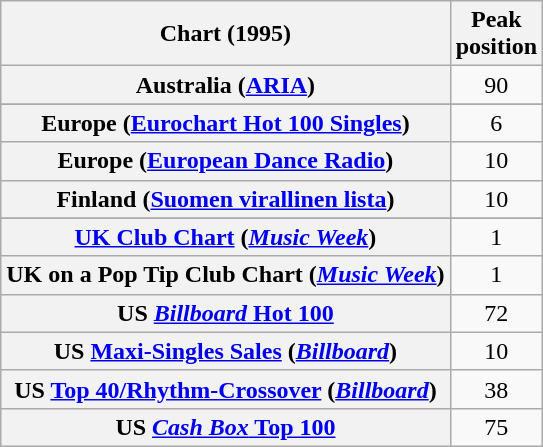<table class="wikitable sortable plainrowheaders" style="text-align:center">
<tr>
<th>Chart (1995)</th>
<th>Peak<br>position</th>
</tr>
<tr>
<th scope="row">Australia (<a href='#'>ARIA</a>)</th>
<td>90</td>
</tr>
<tr>
</tr>
<tr>
<th scope="row">Europe (<a href='#'>Eurochart Hot 100 Singles</a>)</th>
<td>6</td>
</tr>
<tr>
<th scope="row">Europe (<a href='#'>European Dance Radio</a>)</th>
<td>10</td>
</tr>
<tr>
<th scope="row">Finland (<a href='#'>Suomen virallinen lista</a>)</th>
<td>10</td>
</tr>
<tr>
</tr>
<tr>
</tr>
<tr>
</tr>
<tr>
</tr>
<tr>
</tr>
<tr>
<th scope="row"><a href='#'>UK Club Chart</a> (<em><a href='#'>Music Week</a></em>)</th>
<td>1</td>
</tr>
<tr>
<th scope="row">UK on a Pop Tip Club Chart (<em><a href='#'>Music Week</a></em>)</th>
<td>1</td>
</tr>
<tr>
<th scope="row">US <a href='#'><em>Billboard</em> Hot 100</a></th>
<td>72</td>
</tr>
<tr>
<th scope="row">US <a href='#'>Maxi-Singles Sales</a> (<em><a href='#'>Billboard</a></em>)</th>
<td>10</td>
</tr>
<tr>
<th scope="row">US <a href='#'>Top 40/Rhythm-Crossover</a> (<em><a href='#'>Billboard</a></em>)</th>
<td>38</td>
</tr>
<tr>
<th scope="row">US <a href='#'><em>Cash Box</em> Top 100</a></th>
<td>75</td>
</tr>
</table>
